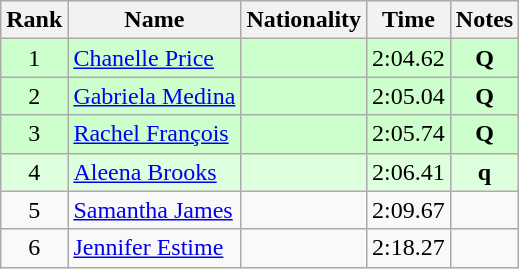<table class="wikitable sortable" style="text-align:center">
<tr>
<th>Rank</th>
<th>Name</th>
<th>Nationality</th>
<th>Time</th>
<th>Notes</th>
</tr>
<tr bgcolor=ccffcc>
<td align=center>1</td>
<td align=left><a href='#'>Chanelle Price</a></td>
<td align=left></td>
<td>2:04.62</td>
<td><strong>Q</strong></td>
</tr>
<tr bgcolor=ccffcc>
<td align=center>2</td>
<td align=left><a href='#'>Gabriela Medina</a></td>
<td align=left></td>
<td>2:05.04</td>
<td><strong>Q</strong></td>
</tr>
<tr bgcolor=ccffcc>
<td align=center>3</td>
<td align=left><a href='#'>Rachel François</a></td>
<td align=left></td>
<td>2:05.74</td>
<td><strong>Q</strong></td>
</tr>
<tr bgcolor=ddffdd>
<td align=center>4</td>
<td align=left><a href='#'>Aleena Brooks</a></td>
<td align=left></td>
<td>2:06.41</td>
<td><strong>q</strong></td>
</tr>
<tr>
<td align=center>5</td>
<td align=left><a href='#'>Samantha James</a></td>
<td align=left></td>
<td>2:09.67</td>
<td></td>
</tr>
<tr>
<td align=center>6</td>
<td align=left><a href='#'>Jennifer Estime</a></td>
<td align=left></td>
<td>2:18.27</td>
<td></td>
</tr>
</table>
